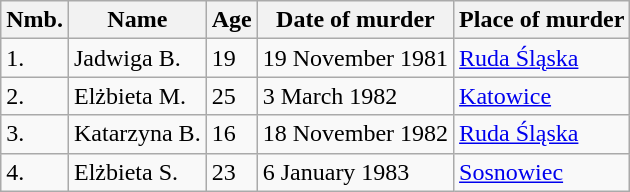<table class="wikitable sortable">
<tr>
<th>Nmb.</th>
<th>Name</th>
<th>Age</th>
<th>Date of murder</th>
<th>Place of murder</th>
</tr>
<tr>
<td>1.</td>
<td>Jadwiga B.</td>
<td>19</td>
<td>19 November 1981</td>
<td><a href='#'>Ruda Śląska</a></td>
</tr>
<tr>
<td>2.</td>
<td>Elżbieta M.</td>
<td>25</td>
<td>3 March 1982</td>
<td><a href='#'>Katowice</a></td>
</tr>
<tr>
<td>3.</td>
<td>Katarzyna B.</td>
<td>16</td>
<td>18 November 1982</td>
<td><a href='#'>Ruda Śląska</a></td>
</tr>
<tr>
<td>4.</td>
<td>Elżbieta S.</td>
<td>23</td>
<td>6 January 1983</td>
<td><a href='#'>Sosnowiec</a></td>
</tr>
</table>
